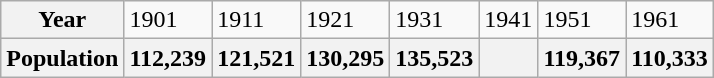<table class="wikitable">
<tr>
<th>Year</th>
<td>1901</td>
<td>1911</td>
<td>1921</td>
<td>1931</td>
<td>1941</td>
<td>1951</td>
<td>1961</td>
</tr>
<tr>
<th>Population</th>
<th>112,239</th>
<th>121,521</th>
<th>130,295</th>
<th>135,523</th>
<th></th>
<th>119,367</th>
<th>110,333</th>
</tr>
</table>
